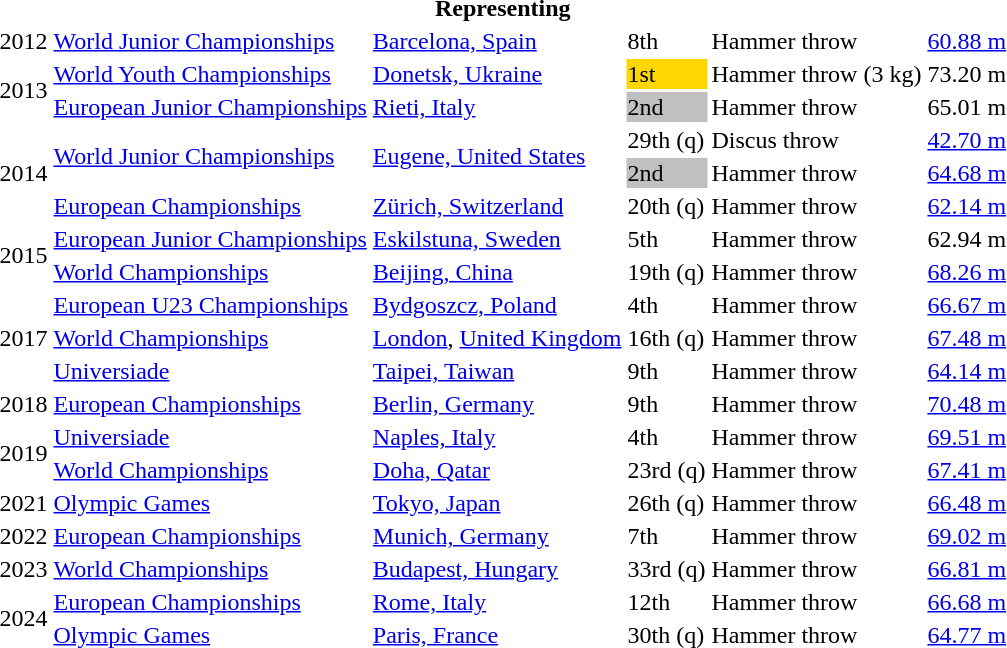<table>
<tr>
<th colspan="6">Representing </th>
</tr>
<tr>
<td>2012</td>
<td><a href='#'>World Junior Championships</a></td>
<td><a href='#'>Barcelona, Spain</a></td>
<td>8th</td>
<td>Hammer throw</td>
<td><a href='#'>60.88 m</a></td>
</tr>
<tr>
<td rowspan=2>2013</td>
<td><a href='#'>World Youth Championships</a></td>
<td><a href='#'>Donetsk, Ukraine</a></td>
<td bgcolor=gold>1st</td>
<td>Hammer throw (3 kg)</td>
<td>73.20 m</td>
</tr>
<tr>
<td><a href='#'>European Junior Championships</a></td>
<td><a href='#'>Rieti, Italy</a></td>
<td bgcolor=silver>2nd</td>
<td>Hammer throw</td>
<td>65.01 m</td>
</tr>
<tr>
<td rowspan=3>2014</td>
<td rowspan=2><a href='#'>World Junior Championships</a></td>
<td rowspan=2><a href='#'>Eugene, United States</a></td>
<td>29th (q)</td>
<td>Discus throw</td>
<td><a href='#'>42.70 m</a></td>
</tr>
<tr>
<td bgcolor=silver>2nd</td>
<td>Hammer throw</td>
<td><a href='#'>64.68 m</a></td>
</tr>
<tr>
<td><a href='#'>European Championships</a></td>
<td><a href='#'>Zürich, Switzerland</a></td>
<td>20th (q)</td>
<td>Hammer throw</td>
<td><a href='#'>62.14 m</a></td>
</tr>
<tr>
<td rowspan=2>2015</td>
<td><a href='#'>European Junior Championships</a></td>
<td><a href='#'>Eskilstuna, Sweden</a></td>
<td>5th</td>
<td>Hammer throw</td>
<td>62.94 m</td>
</tr>
<tr>
<td><a href='#'>World Championships</a></td>
<td><a href='#'>Beijing, China</a></td>
<td>19th (q)</td>
<td>Hammer throw</td>
<td><a href='#'>68.26 m</a></td>
</tr>
<tr>
<td rowspan=3>2017</td>
<td><a href='#'>European U23 Championships</a></td>
<td><a href='#'>Bydgoszcz, Poland</a></td>
<td>4th</td>
<td>Hammer throw</td>
<td><a href='#'>66.67 m</a></td>
</tr>
<tr>
<td><a href='#'>World Championships</a></td>
<td><a href='#'>London</a>, <a href='#'>United Kingdom</a></td>
<td>16th (q)</td>
<td>Hammer throw</td>
<td><a href='#'>67.48 m</a></td>
</tr>
<tr>
<td><a href='#'>Universiade</a></td>
<td><a href='#'>Taipei, Taiwan</a></td>
<td>9th</td>
<td>Hammer throw</td>
<td><a href='#'>64.14 m</a></td>
</tr>
<tr>
<td>2018</td>
<td><a href='#'>European Championships</a></td>
<td><a href='#'>Berlin, Germany</a></td>
<td>9th</td>
<td>Hammer throw</td>
<td><a href='#'>70.48 m</a></td>
</tr>
<tr>
<td rowspan=2>2019</td>
<td><a href='#'>Universiade</a></td>
<td><a href='#'>Naples, Italy</a></td>
<td>4th</td>
<td>Hammer throw</td>
<td><a href='#'>69.51 m</a></td>
</tr>
<tr>
<td><a href='#'>World Championships</a></td>
<td><a href='#'>Doha, Qatar</a></td>
<td>23rd (q)</td>
<td>Hammer throw</td>
<td><a href='#'>67.41 m</a></td>
</tr>
<tr>
<td>2021</td>
<td><a href='#'>Olympic Games</a></td>
<td><a href='#'>Tokyo, Japan</a></td>
<td>26th (q)</td>
<td>Hammer throw</td>
<td><a href='#'>66.48 m</a></td>
</tr>
<tr>
<td>2022</td>
<td><a href='#'>European Championships</a></td>
<td><a href='#'>Munich, Germany</a></td>
<td>7th</td>
<td>Hammer throw</td>
<td><a href='#'>69.02 m</a></td>
</tr>
<tr>
<td>2023</td>
<td><a href='#'>World Championships</a></td>
<td><a href='#'>Budapest, Hungary</a></td>
<td>33rd (q)</td>
<td>Hammer throw</td>
<td><a href='#'>66.81 m</a></td>
</tr>
<tr>
<td rowspan=2>2024</td>
<td><a href='#'>European Championships</a></td>
<td><a href='#'>Rome, Italy</a></td>
<td>12th</td>
<td>Hammer throw</td>
<td><a href='#'>66.68 m</a></td>
</tr>
<tr>
<td><a href='#'>Olympic Games</a></td>
<td><a href='#'>Paris, France</a></td>
<td>30th (q)</td>
<td>Hammer throw</td>
<td><a href='#'>64.77 m</a></td>
</tr>
</table>
